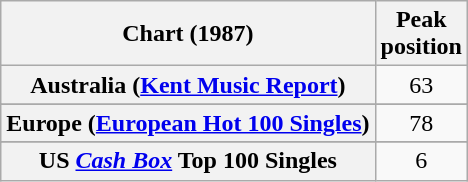<table class="wikitable sortable plainrowheaders" style="text-align:center">
<tr>
<th scope="col">Chart (1987)</th>
<th scope="col">Peak<br>position</th>
</tr>
<tr>
<th scope="row">Australia (<a href='#'>Kent Music Report</a>)</th>
<td>63</td>
</tr>
<tr>
</tr>
<tr>
<th scope="row">Europe (<a href='#'>European Hot 100 Singles</a>)</th>
<td>78</td>
</tr>
<tr>
</tr>
<tr>
</tr>
<tr>
</tr>
<tr>
</tr>
<tr>
<th scope="row">US <em><a href='#'>Cash Box</a></em> Top 100 Singles</th>
<td>6</td>
</tr>
</table>
